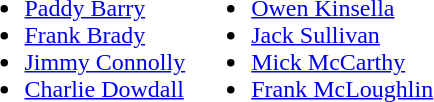<table>
<tr style="vertical-align:top">
<td><br><ul><li> <a href='#'>Paddy Barry</a></li><li> <a href='#'>Frank Brady</a></li><li> <a href='#'>Jimmy Connolly</a></li><li> <a href='#'>Charlie Dowdall</a></li></ul></td>
<td><br><ul><li> <a href='#'>Owen Kinsella</a></li><li> <a href='#'>Jack Sullivan</a></li><li> <a href='#'>Mick McCarthy</a></li><li> <a href='#'>Frank McLoughlin</a></li></ul></td>
</tr>
</table>
